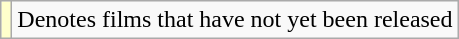<table class="wikitable">
<tr>
<td style="background:#FFFFCC;"></td>
<td>Denotes films that have not yet been released</td>
</tr>
</table>
